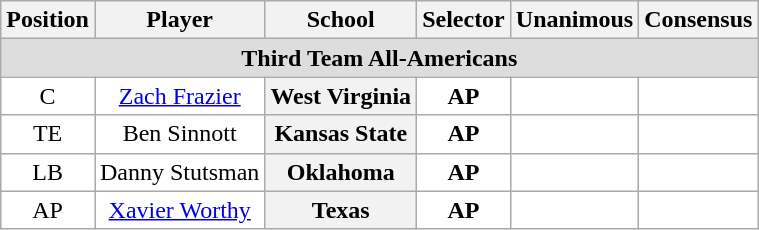<table class="wikitable">
<tr>
<th>Position</th>
<th>Player</th>
<th>School</th>
<th>Selector</th>
<th>Unanimous</th>
<th>Consensus</th>
</tr>
<tr>
<td colspan="6" style="text-align:center; background:#ddd;"><strong>Third Team All-Americans</strong></td>
</tr>
<tr style="text-align:center;">
<td style="background:white">C</td>
<td style="background:white"><a href='#'>Zach Frazier</a></td>
<th>West Virginia</th>
<td style="background:white"><strong>AP</strong></td>
<td style="background:white"></td>
<td style="background:white"></td>
</tr>
<tr style="text-align:center;">
<td style="background:white">TE</td>
<td style="background:white">Ben Sinnott</td>
<th>Kansas State</th>
<td style="background:white"><strong>AP</strong></td>
<td style="background:white"></td>
<td style="background:white"></td>
</tr>
<tr style="text-align:center;">
<td style="background:white">LB</td>
<td style="background:white">Danny Stutsman</td>
<th>Oklahoma</th>
<td style="background:white"><strong>AP</strong></td>
<td style="background:white"></td>
<td style="background:white"></td>
</tr>
<tr style="text-align:center;">
<td style="background:white">AP</td>
<td style="background:white"><a href='#'>Xavier Worthy</a></td>
<th>Texas</th>
<td style="background:white"><strong>AP</strong></td>
<td style="background:white"></td>
<td style="background:white"></td>
</tr>
</table>
